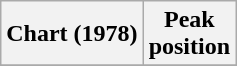<table class="wikitable sortable plainrowheaders">
<tr>
<th>Chart (1978)</th>
<th>Peak<br>position</th>
</tr>
<tr>
</tr>
</table>
